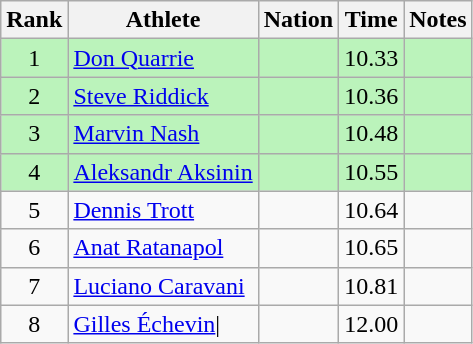<table class="wikitable sortable" style="text-align:center">
<tr>
<th>Rank</th>
<th>Athlete</th>
<th>Nation</th>
<th>Time</th>
<th>Notes</th>
</tr>
<tr style="background:#bbf3bb;">
<td>1</td>
<td align=left><a href='#'>Don Quarrie</a></td>
<td align=left></td>
<td>10.33</td>
<td></td>
</tr>
<tr style="background:#bbf3bb;">
<td>2</td>
<td align=left><a href='#'>Steve Riddick</a></td>
<td align=left></td>
<td>10.36</td>
<td></td>
</tr>
<tr style="background:#bbf3bb;">
<td>3</td>
<td align=left><a href='#'>Marvin Nash</a></td>
<td align=left></td>
<td>10.48</td>
<td></td>
</tr>
<tr style="background:#bbf3bb;">
<td>4</td>
<td align=left><a href='#'>Aleksandr Aksinin</a></td>
<td align=left></td>
<td>10.55</td>
<td></td>
</tr>
<tr>
<td>5</td>
<td align=left><a href='#'>Dennis Trott</a></td>
<td align=left></td>
<td>10.64</td>
<td></td>
</tr>
<tr>
<td>6</td>
<td align=left><a href='#'>Anat Ratanapol</a></td>
<td align=left></td>
<td>10.65</td>
<td></td>
</tr>
<tr>
<td>7</td>
<td align=left><a href='#'>Luciano Caravani</a></td>
<td align=left></td>
<td>10.81</td>
<td></td>
</tr>
<tr>
<td>8</td>
<td align=left><a href='#'>Gilles Échevin</a>|</td>
<td align=left></td>
<td>12.00</td>
<td></td>
</tr>
</table>
